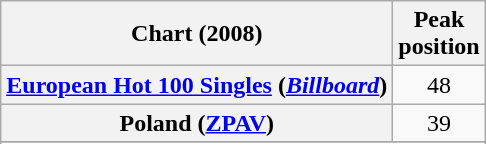<table class="wikitable plainrowheaders">
<tr>
<th>Chart (2008)</th>
<th>Peak<br>position</th>
</tr>
<tr>
<th scope="row"><a href='#'>European Hot 100 Singles</a> (<em><a href='#'>Billboard</a></em>)</th>
<td align="center">48</td>
</tr>
<tr>
<th scope="row">Poland (<a href='#'>ZPAV</a>)</th>
<td align="center">39</td>
</tr>
<tr>
</tr>
<tr>
</tr>
</table>
